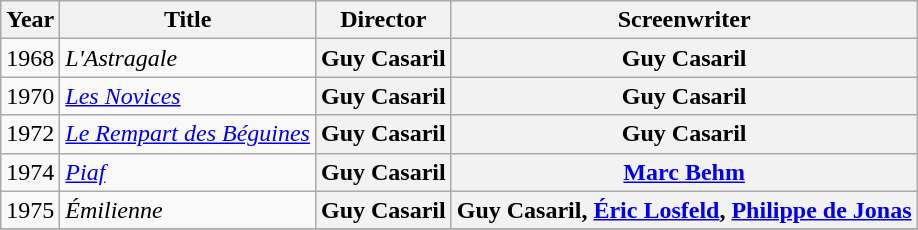<table class="wikitable sortable">
<tr>
<th>Year</th>
<th>Title</th>
<th>Director</th>
<th>Screenwriter</th>
</tr>
<tr>
<td>1968</td>
<td><em>L'Astragale</em></td>
<th>Guy Casaril</th>
<th>Guy Casaril</th>
</tr>
<tr>
<td>1970</td>
<td><em><a href='#'>Les Novices</a></em></td>
<th>Guy Casaril</th>
<th>Guy Casaril</th>
</tr>
<tr>
<td>1972</td>
<td><em><a href='#'>Le Rempart des Béguines</a></em></td>
<th>Guy Casaril</th>
<th>Guy Casaril</th>
</tr>
<tr>
<td>1974</td>
<td><em><a href='#'>Piaf</a></em></td>
<th>Guy Casaril</th>
<th><a href='#'>Marc Behm</a></th>
</tr>
<tr>
<td>1975</td>
<td><em>Émilienne</em></td>
<th>Guy Casaril</th>
<th>Guy Casaril, <a href='#'>Éric Losfeld</a>, <a href='#'>Philippe de Jonas</a></th>
</tr>
<tr>
</tr>
</table>
